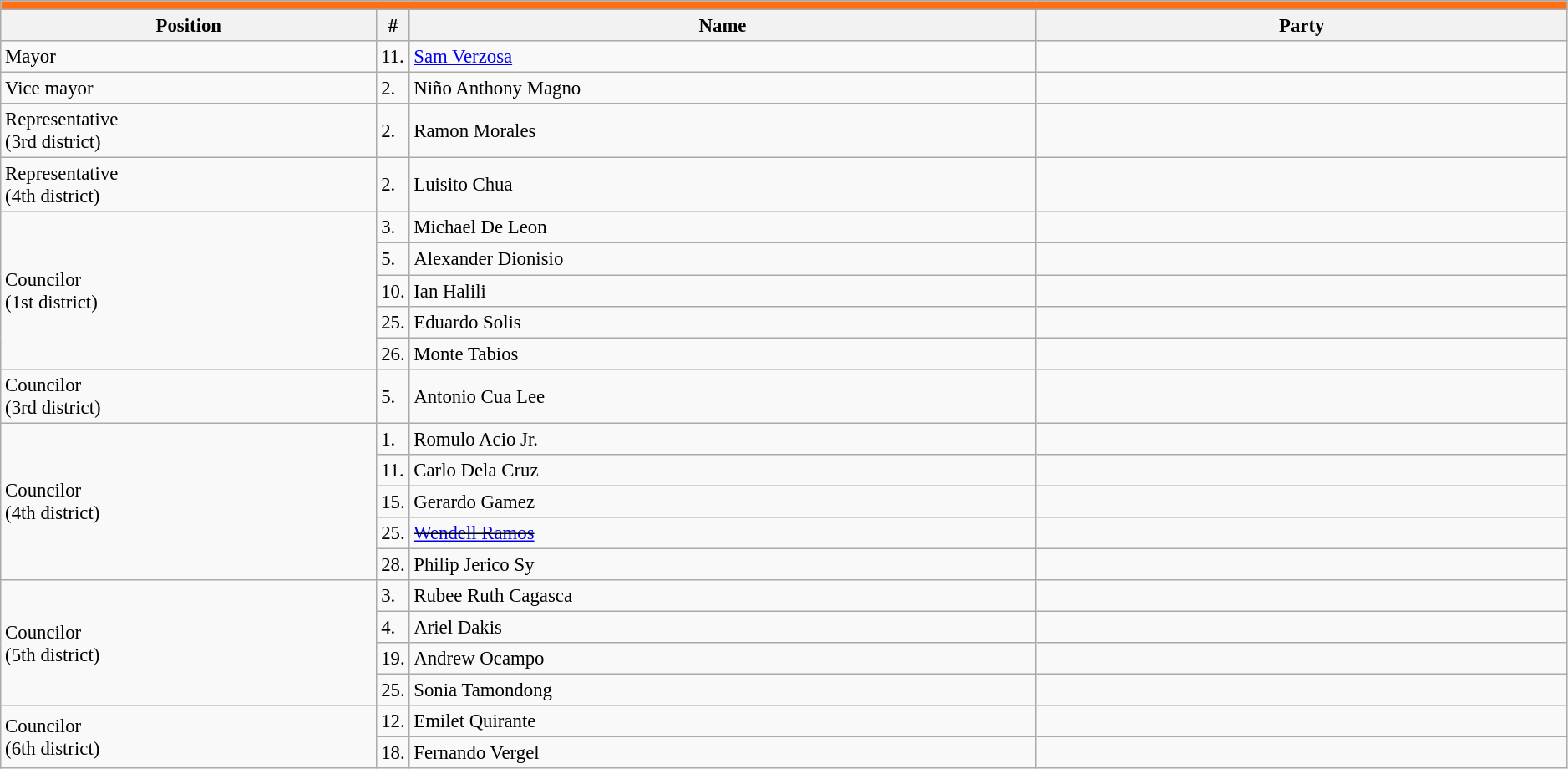<table class=wikitable style="font-size:95%" width=99%>
<tr>
<td colspan="5" bgcolor="#FF7014"></td>
</tr>
<tr>
<th width=24%>Position</th>
<th width=1%>#</th>
<th width=40%>Name</th>
<th colspan=2>Party</th>
</tr>
<tr>
<td>Mayor</td>
<td>11.</td>
<td><a href='#'>Sam Verzosa</a></td>
<td></td>
</tr>
<tr>
<td>Vice mayor</td>
<td>2.</td>
<td>Niño Anthony Magno</td>
<td></td>
</tr>
<tr>
<td>Representative<br>(3rd district)</td>
<td>2.</td>
<td>Ramon Morales</td>
<td></td>
</tr>
<tr>
<td>Representative<br>(4th district)</td>
<td>2.</td>
<td>Luisito Chua</td>
<td></td>
</tr>
<tr>
<td rowspan="5">Councilor<br>(1st district)</td>
<td>3.</td>
<td>Michael De Leon</td>
<td></td>
</tr>
<tr>
<td>5.</td>
<td>Alexander Dionisio</td>
<td></td>
</tr>
<tr>
<td>10.</td>
<td>Ian Halili</td>
<td></td>
</tr>
<tr>
<td>25.</td>
<td>Eduardo Solis</td>
<td></td>
</tr>
<tr>
<td>26.</td>
<td>Monte Tabios</td>
<td></td>
</tr>
<tr>
<td>Councilor<br>(3rd district)</td>
<td>5.</td>
<td>Antonio Cua Lee</td>
<td></td>
</tr>
<tr>
<td rowspan="5">Councilor<br>(4th district)</td>
<td>1.</td>
<td>Romulo Acio Jr.</td>
<td></td>
</tr>
<tr>
<td>11.</td>
<td>Carlo Dela Cruz</td>
<td></td>
</tr>
<tr>
<td>15.</td>
<td>Gerardo Gamez</td>
<td></td>
</tr>
<tr>
<td>25.</td>
<td><s><a href='#'>Wendell Ramos</a></s></td>
<td></td>
</tr>
<tr>
<td>28.</td>
<td>Philip Jerico Sy</td>
<td></td>
</tr>
<tr>
<td rowspan="4">Councilor<br>(5th district)</td>
<td>3.</td>
<td>Rubee Ruth Cagasca</td>
<td></td>
</tr>
<tr>
<td>4.</td>
<td>Ariel Dakis</td>
<td></td>
</tr>
<tr>
<td>19.</td>
<td>Andrew Ocampo</td>
<td></td>
</tr>
<tr>
<td>25.</td>
<td>Sonia Tamondong</td>
<td></td>
</tr>
<tr>
<td rowspan="2">Councilor<br>(6th district)</td>
<td>12.</td>
<td>Emilet Quirante</td>
<td></td>
</tr>
<tr>
<td>18.</td>
<td>Fernando Vergel</td>
<td></td>
</tr>
</table>
